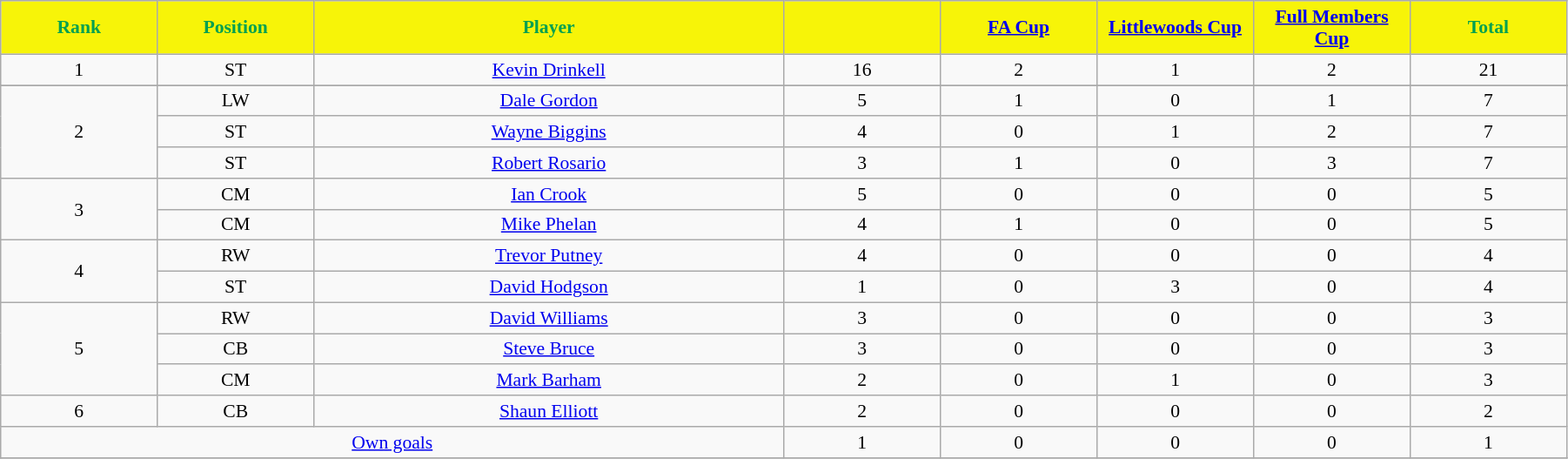<table class="wikitable"  style="text-align:center; font-size:90%; width:95%;">
<tr>
<th style="background:#F7F408; color:#00A050;  width:10%;">Rank</th>
<th style="background:#F7F408; color:#00A050;  width:10%;">Position</th>
<th style="background:#F7F408; color:#00A050; ">Player</th>
<th style="background:#F7F408; color:#00A050;  width:10%;"></th>
<th style="background:#F7F408; color:#00A050;  width:10%;"><a href='#'>FA Cup</a></th>
<th style="background:#F7F408; color:#00A050;  width:10%;"><a href='#'>Littlewoods Cup</a></th>
<th style="background:#F7F408; color:#00A050;  width:10%;"><a href='#'>Full Members Cup</a></th>
<th style="background:#F7F408; color:#00A050;  width:10%;">Total</th>
</tr>
<tr>
<td>1</td>
<td>ST</td>
<td><a href='#'>Kevin Drinkell</a></td>
<td>16</td>
<td>2</td>
<td>1</td>
<td>2</td>
<td>21</td>
</tr>
<tr>
</tr>
<tr>
<td rowspan=3>2</td>
<td>LW</td>
<td><a href='#'>Dale Gordon</a></td>
<td>5</td>
<td>1</td>
<td>0</td>
<td>1</td>
<td>7</td>
</tr>
<tr>
<td>ST</td>
<td><a href='#'>Wayne Biggins</a></td>
<td>4</td>
<td>0</td>
<td>1</td>
<td>2</td>
<td>7</td>
</tr>
<tr>
<td>ST</td>
<td><a href='#'>Robert Rosario</a></td>
<td>3</td>
<td>1</td>
<td>0</td>
<td>3</td>
<td>7</td>
</tr>
<tr>
<td rowspan=2>3</td>
<td>CM</td>
<td><a href='#'>Ian Crook</a></td>
<td>5</td>
<td>0</td>
<td>0</td>
<td>0</td>
<td>5</td>
</tr>
<tr>
<td>CM</td>
<td><a href='#'>Mike Phelan</a></td>
<td>4</td>
<td>1</td>
<td>0</td>
<td>0</td>
<td>5</td>
</tr>
<tr>
<td rowspan=2>4</td>
<td>RW</td>
<td><a href='#'>Trevor Putney</a></td>
<td>4</td>
<td>0</td>
<td>0</td>
<td>0</td>
<td>4</td>
</tr>
<tr>
<td>ST</td>
<td><a href='#'>David Hodgson</a></td>
<td>1</td>
<td>0</td>
<td>3</td>
<td>0</td>
<td>4</td>
</tr>
<tr>
<td rowspan=3>5</td>
<td>RW</td>
<td><a href='#'>David Williams</a></td>
<td>3</td>
<td>0</td>
<td>0</td>
<td>0</td>
<td>3</td>
</tr>
<tr>
<td>CB</td>
<td><a href='#'>Steve Bruce</a></td>
<td>3</td>
<td>0</td>
<td>0</td>
<td>0</td>
<td>3</td>
</tr>
<tr>
<td>CM</td>
<td><a href='#'>Mark Barham</a></td>
<td>2</td>
<td>0</td>
<td>1</td>
<td>0</td>
<td>3</td>
</tr>
<tr>
<td>6</td>
<td>CB</td>
<td><a href='#'>Shaun Elliott</a></td>
<td>2</td>
<td>0</td>
<td>0</td>
<td>0</td>
<td>2</td>
</tr>
<tr>
<td colspan=3><a href='#'>Own goals</a></td>
<td>1</td>
<td>0</td>
<td>0</td>
<td>0</td>
<td>1</td>
</tr>
<tr>
</tr>
</table>
